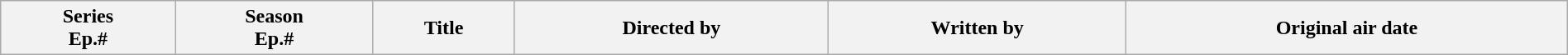<table class="wikitable plainrowheaders" style="width:100%; margin:auto;">
<tr>
<th>Series<br>Ep.#</th>
<th>Season<br>Ep.#</th>
<th>Title</th>
<th>Directed by</th>
<th>Written by</th>
<th>Original air date<br>
















</th>
</tr>
</table>
